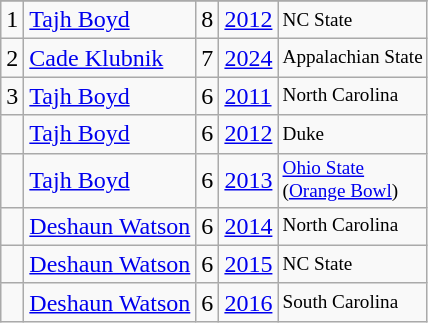<table class="wikitable">
<tr>
</tr>
<tr>
<td>1</td>
<td><a href='#'>Tajh Boyd</a></td>
<td><abbr>8</abbr></td>
<td><a href='#'>2012</a></td>
<td style="font-size:80%;">NC State</td>
</tr>
<tr>
<td>2</td>
<td><a href='#'>Cade Klubnik</a></td>
<td><abbr>7</abbr></td>
<td><a href='#'>2024</a></td>
<td style="font-size:80%;">Appalachian State</td>
</tr>
<tr>
<td>3</td>
<td><a href='#'>Tajh Boyd</a></td>
<td><abbr>6</abbr></td>
<td><a href='#'>2011</a></td>
<td style="font-size:80%;">North Carolina</td>
</tr>
<tr>
<td></td>
<td><a href='#'>Tajh Boyd</a></td>
<td><abbr>6</abbr></td>
<td><a href='#'>2012</a></td>
<td style="font-size:80%;">Duke</td>
</tr>
<tr>
<td></td>
<td><a href='#'>Tajh Boyd</a></td>
<td><abbr>6</abbr></td>
<td><a href='#'>2013</a></td>
<td style="font-size:80%;"><a href='#'>Ohio State</a><br>(<a href='#'>Orange Bowl</a>)</td>
</tr>
<tr>
<td></td>
<td><a href='#'>Deshaun Watson</a></td>
<td><abbr>6</abbr></td>
<td><a href='#'>2014</a></td>
<td style="font-size:80%;">North Carolina</td>
</tr>
<tr>
<td></td>
<td><a href='#'>Deshaun Watson</a></td>
<td><abbr>6</abbr></td>
<td><a href='#'>2015</a></td>
<td style="font-size:80%;">NC State</td>
</tr>
<tr>
<td></td>
<td><a href='#'>Deshaun Watson</a></td>
<td><abbr>6</abbr></td>
<td><a href='#'>2016</a></td>
<td style="font-size:80%;">South Carolina</td>
</tr>
</table>
